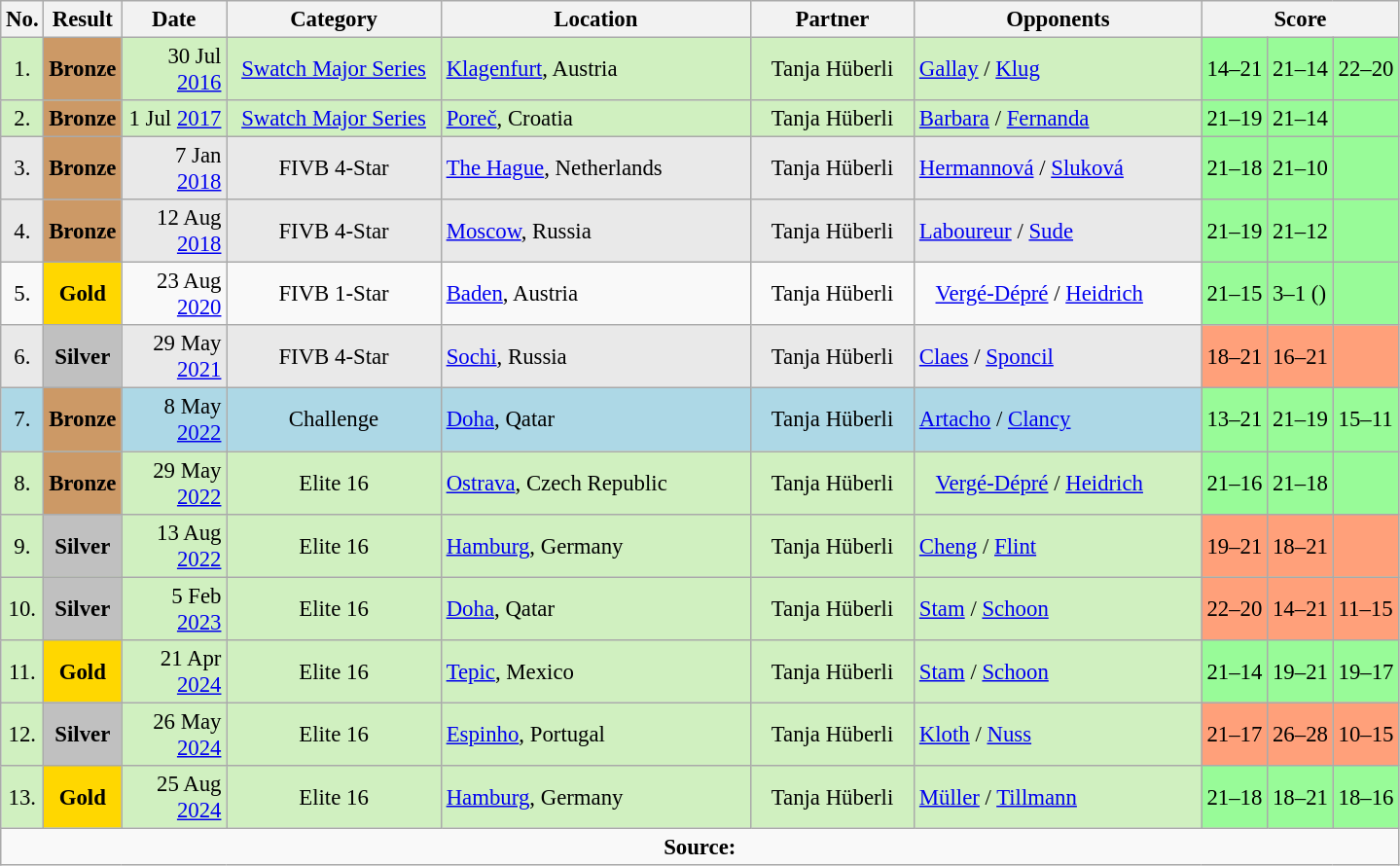<table class="sortable wikitable" style=font-size:95%>
<tr>
<th>No.</th>
<th>Result</th>
<th width="65">Date</th>
<th width="140">Category</th>
<th width="205">Location</th>
<th width="105">Partner</th>
<th width="190">Opponents</th>
<th colspan="3">Score</th>
</tr>
<tr bgcolor=#d0f0c0>
<td align=center>1.</td>
<td align=center style="background:#cc9966;"><strong>Bronze</strong></td>
<td align=right>30 Jul <a href='#'>2016</a></td>
<td align=center><a href='#'>Swatch Major Series</a></td>
<td> <a href='#'>Klagenfurt</a>, Austria</td>
<td align=center>Tanja Hüberli</td>
<td> <a href='#'>Gallay</a> / <a href='#'>Klug</a></td>
<td bgcolor=98FB98>14–21</td>
<td bgcolor=98FB98>21–14</td>
<td bgcolor=98FB98>22–20</td>
</tr>
<tr bgcolor=#d0f0c0>
<td align=center>2.</td>
<td align=center style="background:#cc9966;"><strong>Bronze</strong></td>
<td align=right>1 Jul <a href='#'>2017</a></td>
<td align=center><a href='#'>Swatch Major Series</a></td>
<td> <a href='#'>Poreč</a>, Croatia</td>
<td align=center>Tanja Hüberli</td>
<td> <a href='#'>Barbara</a> / <a href='#'>Fernanda</a></td>
<td bgcolor=98FB98>21–19</td>
<td bgcolor=98FB98>21–14</td>
<td bgcolor=98FB98></td>
</tr>
<tr bgcolor=#E9E9E9>
<td align=center>3.</td>
<td align=center style="background:#cc9966;"><strong>Bronze</strong></td>
<td align=right>7 Jan <a href='#'>2018</a></td>
<td align=center>FIVB 4-Star</td>
<td> <a href='#'>The Hague</a>, Netherlands</td>
<td align=center>Tanja Hüberli</td>
<td> <a href='#'>Hermannová</a> / <a href='#'>Sluková</a></td>
<td bgcolor=98FB98>21–18</td>
<td bgcolor=98FB98>21–10</td>
<td bgcolor=98FB98></td>
</tr>
<tr bgcolor=#E9E9E9>
<td align=center>4.</td>
<td align=center style="background:#cc9966;"><strong>Bronze</strong></td>
<td align=right>12 Aug <a href='#'>2018</a></td>
<td align=center>FIVB 4-Star</td>
<td> <a href='#'>Moscow</a>, Russia</td>
<td align=center>Tanja Hüberli</td>
<td> <a href='#'>Laboureur</a> / <a href='#'>Sude</a></td>
<td bgcolor=98FB98>21–19</td>
<td bgcolor=98FB98>21–12</td>
<td bgcolor=98FB98></td>
</tr>
<tr>
<td align=center>5.</td>
<td align=center style="background:gold;"><strong>Gold</strong></td>
<td align=right>23 Aug <a href='#'>2020</a></td>
<td align=center>FIVB 1-Star</td>
<td> <a href='#'>Baden</a>, Austria</td>
<td align=center>Tanja Hüberli</td>
<td>   <a href='#'>Vergé-Dépré</a> / <a href='#'>Heidrich</a></td>
<td bgcolor=98FB98>21–15</td>
<td bgcolor=98FB98>3–1 ()</td>
<td bgcolor=98FB98></td>
</tr>
<tr bgcolor=#E9E9E9>
<td align=center>6.</td>
<td align=center style="background:silver;"><strong>Silver</strong></td>
<td align=right>29 May <a href='#'>2021</a></td>
<td align=center>FIVB 4-Star</td>
<td> <a href='#'>Sochi</a>, Russia</td>
<td align=center>Tanja Hüberli</td>
<td> <a href='#'>Claes</a> / <a href='#'>Sponcil</a></td>
<td style="background:#ffa07a;">18–21</td>
<td style="background:#ffa07a;">16–21</td>
<td style="background:#ffa07a;"></td>
</tr>
<tr bgcolor=lightblue>
<td align=center>7.</td>
<td align=center style="background:#cc9966;"><strong>Bronze</strong></td>
<td align=right>8 May <a href='#'>2022</a></td>
<td align=center>Challenge</td>
<td> <a href='#'>Doha</a>, Qatar</td>
<td align=center>Tanja Hüberli</td>
<td> <a href='#'>Artacho</a> / <a href='#'>Clancy</a></td>
<td bgcolor=98FB98>13–21</td>
<td bgcolor=98FB98>21–19</td>
<td bgcolor=98FB98>15–11</td>
</tr>
<tr bgcolor=#d0f0c0>
<td align=center>8.</td>
<td align=center style="background:#cc9966;"><strong>Bronze</strong></td>
<td align=right>29 May <a href='#'>2022</a></td>
<td align=center>Elite 16</td>
<td> <a href='#'>Ostrava</a>, Czech Republic</td>
<td align=center>Tanja Hüberli</td>
<td>   <a href='#'>Vergé-Dépré</a> / <a href='#'>Heidrich</a></td>
<td bgcolor=98FB98>21–16</td>
<td bgcolor=98FB98>21–18</td>
<td bgcolor=98FB98></td>
</tr>
<tr bgcolor=#d0f0c0>
<td align=center>9.</td>
<td align=center style="background:silver;"><strong>Silver</strong></td>
<td align=right>13 Aug <a href='#'>2022</a></td>
<td align=center>Elite 16</td>
<td> <a href='#'>Hamburg</a>, Germany</td>
<td align=center>Tanja Hüberli</td>
<td> <a href='#'>Cheng</a> / <a href='#'>Flint</a></td>
<td style="background:#ffa07a;">19–21</td>
<td style="background:#ffa07a;">18–21</td>
<td style="background:#ffa07a;"></td>
</tr>
<tr bgcolor=#d0f0c0>
<td align=center>10.</td>
<td align=center style="background:silver;"><strong>Silver</strong></td>
<td align=right>5 Feb <a href='#'>2023</a></td>
<td align=center>Elite 16</td>
<td> <a href='#'>Doha</a>, Qatar</td>
<td align=center>Tanja Hüberli</td>
<td> <a href='#'>Stam</a> / <a href='#'>Schoon</a></td>
<td style="background:#ffa07a;">22–20</td>
<td style="background:#ffa07a;">14–21</td>
<td style="background:#ffa07a;">11–15</td>
</tr>
<tr bgcolor=#d0f0c0>
<td align=center>11.</td>
<td align=center style="background:gold;"><strong>Gold</strong></td>
<td align=right>21 Apr <a href='#'>2024</a></td>
<td align=center>Elite 16</td>
<td> <a href='#'>Tepic</a>, Mexico</td>
<td align=center>Tanja Hüberli</td>
<td> <a href='#'>Stam</a> / <a href='#'>Schoon</a></td>
<td bgcolor=98FB98>21–14</td>
<td bgcolor=98FB98>19–21</td>
<td bgcolor=98FB98>19–17</td>
</tr>
<tr bgcolor=#d0f0c0>
<td align=center>12.</td>
<td align=center style="background:silver;"><strong>Silver</strong></td>
<td align=right>26 May <a href='#'>2024</a></td>
<td align=center>Elite 16</td>
<td> <a href='#'>Espinho</a>, Portugal</td>
<td align=center>Tanja Hüberli</td>
<td> <a href='#'>Kloth</a> / <a href='#'>Nuss</a></td>
<td style="background:#ffa07a;">21–17</td>
<td style="background:#ffa07a;">26–28</td>
<td style="background:#ffa07a;">10–15</td>
</tr>
<tr bgcolor=#d0f0c0>
<td align=center>13.</td>
<td align=center style="background:gold;"><strong>Gold</strong></td>
<td align=right>25 Aug <a href='#'>2024</a></td>
<td align=center>Elite 16</td>
<td> <a href='#'>Hamburg</a>, Germany</td>
<td align=center>Tanja Hüberli</td>
<td> <a href='#'>Müller</a> / <a href='#'>Tillmann</a></td>
<td bgcolor=98FB98>21–18</td>
<td bgcolor=98FB98>18–21</td>
<td bgcolor=98FB98>18–16</td>
</tr>
<tr>
<td align=center colspan ="10"><strong>Source:</strong> </td>
</tr>
</table>
